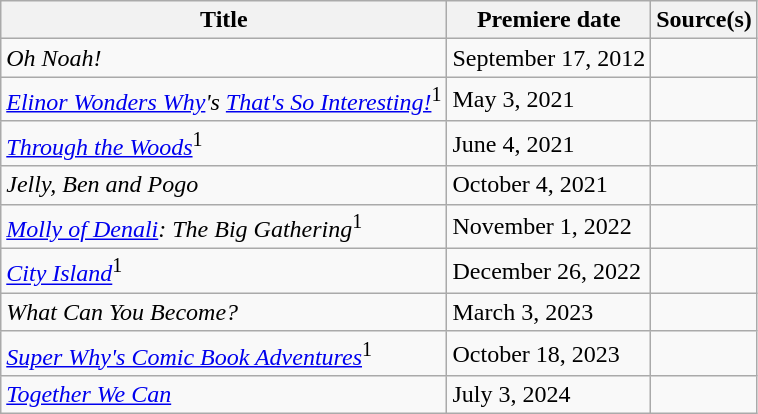<table class="wikitable sortable">
<tr>
<th>Title</th>
<th>Premiere date</th>
<th>Source(s)</th>
</tr>
<tr>
<td><em>Oh Noah!</em></td>
<td>September 17, 2012</td>
<td></td>
</tr>
<tr>
<td><em><a href='#'>Elinor Wonders Why</a>'s <a href='#'>That's So Interesting!</a></em><sup>1</sup></td>
<td>May 3, 2021</td>
<td></td>
</tr>
<tr>
<td><em><a href='#'>Through the Woods</a></em><sup>1</sup></td>
<td>June 4, 2021</td>
<td></td>
</tr>
<tr>
<td><em>Jelly, Ben and Pogo</em></td>
<td>October 4, 2021</td>
<td></td>
</tr>
<tr>
<td><em><a href='#'>Molly of Denali</a>: The Big Gathering</em><sup>1</sup></td>
<td>November 1, 2022</td>
<td></td>
</tr>
<tr>
<td><em><a href='#'>City Island</a></em><sup>1</sup></td>
<td>December 26, 2022</td>
<td></td>
</tr>
<tr>
<td><em>What Can You Become?</em></td>
<td>March 3, 2023</td>
<td></td>
</tr>
<tr>
<td><em><a href='#'>Super Why's Comic Book Adventures</a></em><sup>1</sup></td>
<td>October 18, 2023</td>
<td></td>
</tr>
<tr>
<td><em><a href='#'>Together We Can</a></em></td>
<td>July 3, 2024</td>
<td></td>
</tr>
</table>
